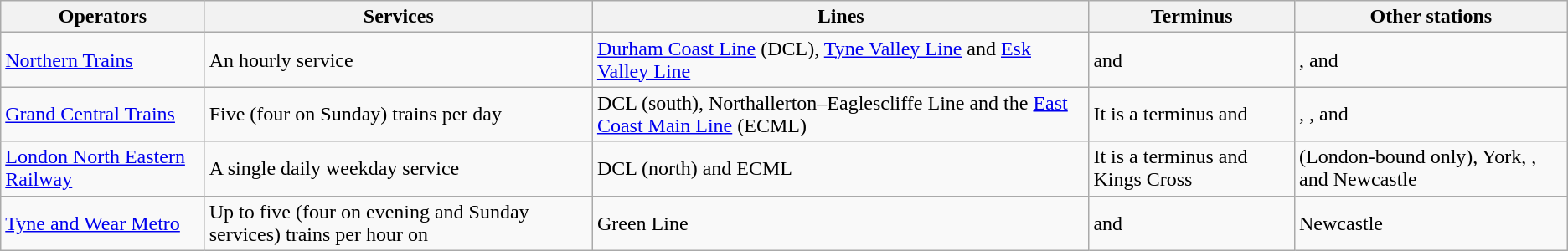<table class="wikitable">
<tr>
<th>Operators</th>
<th>Services</th>
<th>Lines</th>
<th>Terminus</th>
<th>Other stations</th>
</tr>
<tr>
<td><a href='#'>Northern Trains</a></td>
<td>An hourly service</td>
<td><a href='#'>Durham Coast Line</a> (DCL), <a href='#'>Tyne Valley Line</a> and <a href='#'>Esk Valley Line</a></td>
<td> and </td>
<td>,  and </td>
</tr>
<tr>
<td><a href='#'>Grand Central Trains</a></td>
<td>Five (four on Sunday) trains per day</td>
<td>DCL (south), Northallerton–Eaglescliffe Line and the <a href='#'>East Coast Main Line</a> (ECML)</td>
<td>It is a terminus and </td>
<td>, ,  and </td>
</tr>
<tr>
<td><a href='#'>London North Eastern Railway</a></td>
<td>A single daily weekday service</td>
<td>DCL (north) and ECML</td>
<td>It is a terminus and Kings Cross</td>
<td> (London-bound only), York, ,  and Newcastle</td>
</tr>
<tr>
<td><a href='#'>Tyne and Wear Metro</a></td>
<td>Up to five (four on evening and Sunday services) trains per hour on</td>
<td>Green Line</td>
<td> and </td>
<td>Newcastle</td>
</tr>
</table>
